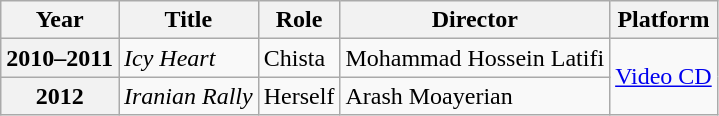<table class="wikitable plainrowheaders sortable"  style=font-size:100%>
<tr>
<th scope="col">Year</th>
<th scope="col">Title</th>
<th scope="col">Role</th>
<th scope="col">Director</th>
<th scope="col" class="unsortable">Platform</th>
</tr>
<tr>
<th scope=row>2010–2011</th>
<td><em>Icy Heart</em></td>
<td>Chista</td>
<td>Mohammad Hossein Latifi</td>
<td rowspan="2"><a href='#'>Video CD</a></td>
</tr>
<tr>
<th scope=row>2012</th>
<td><em>Iranian Rally</em></td>
<td>Herself</td>
<td>Arash Moayerian</td>
</tr>
</table>
